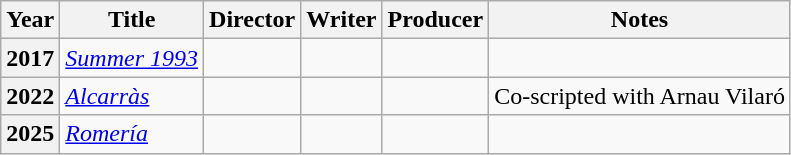<table class="wikitable">
<tr>
<th>Year</th>
<th>Title</th>
<th>Director</th>
<th>Writer</th>
<th>Producer</th>
<th>Notes</th>
</tr>
<tr>
<th>2017</th>
<td><em><a href='#'>Summer 1993</a></em></td>
<td></td>
<td></td>
<td></td>
<td></td>
</tr>
<tr>
<th>2022</th>
<td><em><a href='#'>Alcarràs</a></em></td>
<td></td>
<td></td>
<td></td>
<td>Co-scripted with Arnau Vilaró</td>
</tr>
<tr>
<th>2025</th>
<td><em><a href='#'>Romería</a></em></td>
<td></td>
<td></td>
<td></td>
<td></td>
</tr>
</table>
